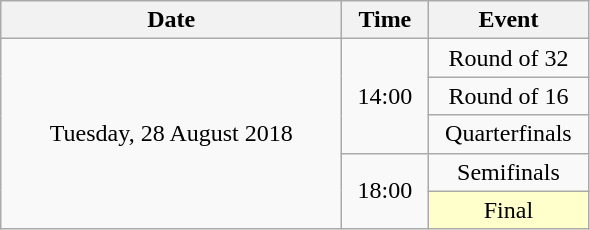<table class = "wikitable" style="text-align:center;">
<tr>
<th width=220>Date</th>
<th width=50>Time</th>
<th width=100>Event</th>
</tr>
<tr>
<td rowspan=5>Tuesday, 28 August 2018</td>
<td rowspan=3>14:00</td>
<td>Round of 32</td>
</tr>
<tr>
<td>Round of 16</td>
</tr>
<tr>
<td>Quarterfinals</td>
</tr>
<tr>
<td rowspan=2>18:00</td>
<td>Semifinals</td>
</tr>
<tr>
<td bgcolor=ffffcc>Final</td>
</tr>
</table>
